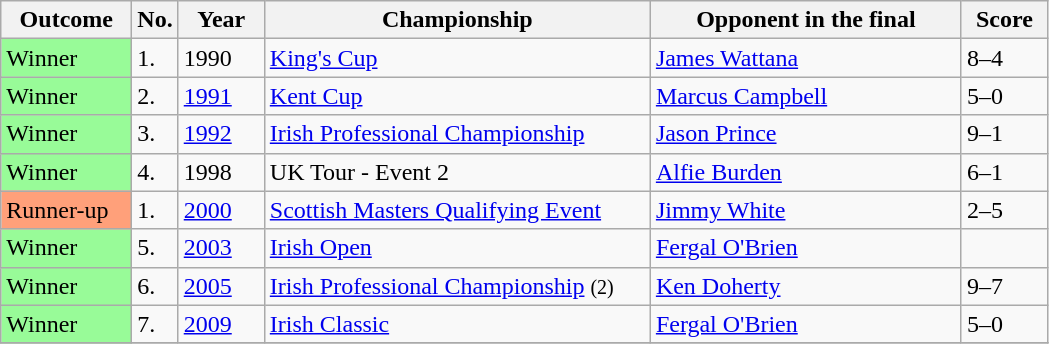<table class="sortable wikitable">
<tr>
<th width="80">Outcome</th>
<th width="20">No.</th>
<th width="50">Year</th>
<th width="250">Championship</th>
<th width="200">Opponent in the final</th>
<th width="50">Score</th>
</tr>
<tr>
<td style="background:#98FB98">Winner</td>
<td>1.</td>
<td>1990</td>
<td><a href='#'>King's Cup</a></td>
<td> <a href='#'>James Wattana</a></td>
<td>8–4</td>
</tr>
<tr>
<td style="background:#98FB98">Winner</td>
<td>2.</td>
<td><a href='#'>1991</a></td>
<td><a href='#'>Kent Cup</a></td>
<td> <a href='#'>Marcus Campbell</a></td>
<td>5–0</td>
</tr>
<tr>
<td style="background:#98FB98">Winner</td>
<td>3.</td>
<td><a href='#'>1992</a></td>
<td><a href='#'>Irish Professional Championship</a></td>
<td> <a href='#'>Jason Prince</a></td>
<td>9–1</td>
</tr>
<tr>
<td style="background:#98FB98">Winner</td>
<td>4.</td>
<td>1998</td>
<td>UK Tour - Event 2</td>
<td> <a href='#'>Alfie Burden</a></td>
<td>6–1</td>
</tr>
<tr>
<td style="background:#ffa07a;">Runner-up</td>
<td>1.</td>
<td><a href='#'>2000</a></td>
<td><a href='#'>Scottish Masters Qualifying Event</a></td>
<td> <a href='#'>Jimmy White</a></td>
<td>2–5</td>
</tr>
<tr>
<td style="background:#98FB98">Winner</td>
<td>5.</td>
<td><a href='#'>2003</a></td>
<td><a href='#'>Irish Open</a></td>
<td> <a href='#'>Fergal O'Brien</a></td>
<td></td>
</tr>
<tr>
<td style="background:#98FB98">Winner</td>
<td>6.</td>
<td><a href='#'>2005</a></td>
<td><a href='#'>Irish Professional Championship</a> <small>(2)</small></td>
<td> <a href='#'>Ken Doherty</a></td>
<td>9–7</td>
</tr>
<tr>
<td style="background:#98FB98">Winner</td>
<td>7.</td>
<td><a href='#'>2009</a></td>
<td><a href='#'>Irish Classic</a></td>
<td> <a href='#'>Fergal O'Brien</a></td>
<td>5–0</td>
</tr>
<tr>
</tr>
</table>
